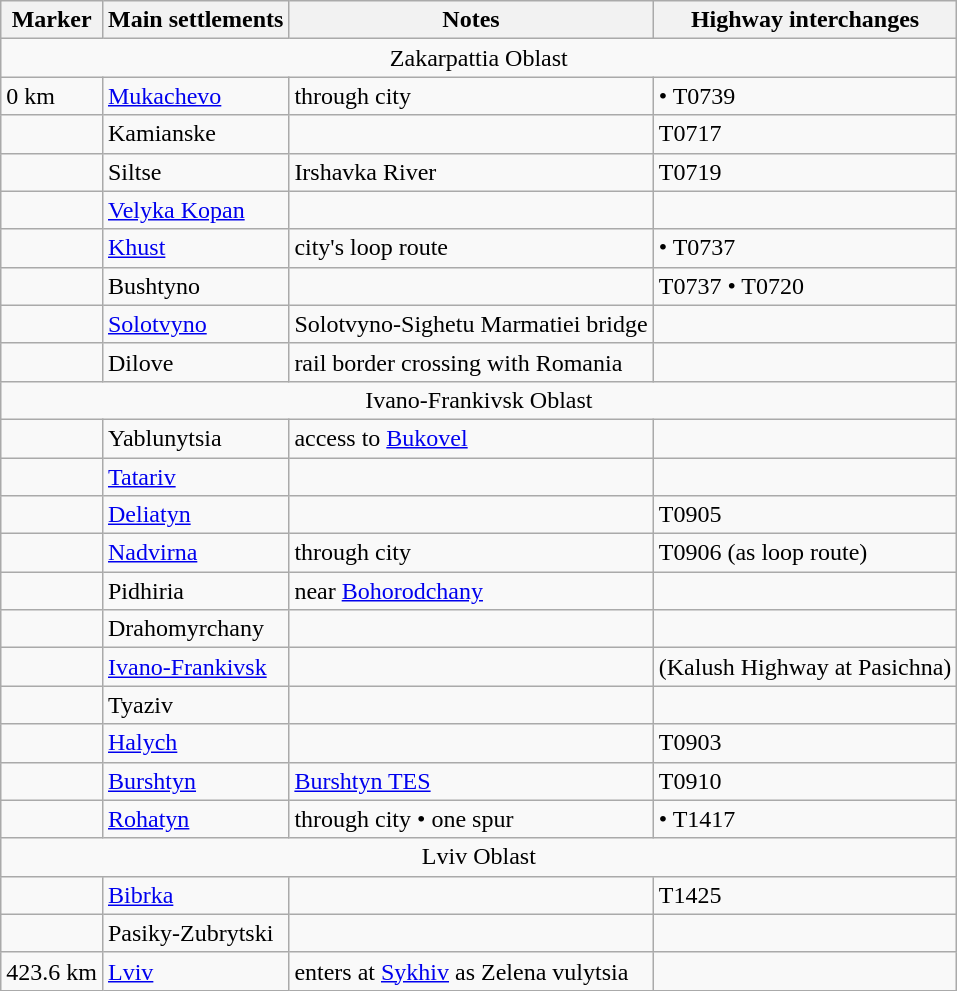<table class="wikitable">
<tr>
<th>Marker</th>
<th>Main settlements</th>
<th>Notes</th>
<th>Highway interchanges</th>
</tr>
<tr>
<td align=center colspan=4>Zakarpattia Oblast</td>
</tr>
<tr>
<td>0 km</td>
<td><a href='#'>Mukachevo</a></td>
<td>through city</td>
<td>  • T0739</td>
</tr>
<tr>
<td></td>
<td>Kamianske</td>
<td></td>
<td>T0717</td>
</tr>
<tr>
<td></td>
<td>Siltse</td>
<td>Irshavka River</td>
<td>T0719</td>
</tr>
<tr>
<td></td>
<td><a href='#'>Velyka Kopan</a></td>
<td></td>
<td></td>
</tr>
<tr>
<td></td>
<td><a href='#'>Khust</a></td>
<td>city's loop route</td>
<td> • T0737</td>
</tr>
<tr>
<td></td>
<td>Bushtyno</td>
<td></td>
<td>T0737 • T0720</td>
</tr>
<tr>
<td></td>
<td><a href='#'>Solotvyno</a></td>
<td>Solotvyno-Sighetu Marmatiei bridge</td>
<td></td>
</tr>
<tr>
<td></td>
<td>Dilove</td>
<td>rail border crossing with Romania</td>
<td></td>
</tr>
<tr>
<td align=center colspan=4>Ivano-Frankivsk Oblast</td>
</tr>
<tr>
<td></td>
<td>Yablunytsia</td>
<td>access to <a href='#'>Bukovel</a></td>
<td></td>
</tr>
<tr>
<td></td>
<td><a href='#'>Tatariv</a></td>
<td></td>
<td></td>
</tr>
<tr>
<td></td>
<td><a href='#'>Deliatyn</a></td>
<td></td>
<td>T0905</td>
</tr>
<tr>
<td></td>
<td><a href='#'>Nadvirna</a></td>
<td>through city</td>
<td>T0906 (as loop route)</td>
</tr>
<tr>
<td></td>
<td>Pidhiria</td>
<td>near <a href='#'>Bohorodchany</a></td>
<td></td>
</tr>
<tr>
<td></td>
<td>Drahomyrchany</td>
<td></td>
<td></td>
</tr>
<tr>
<td></td>
<td><a href='#'>Ivano-Frankivsk</a></td>
<td></td>
<td> (Kalush Highway at Pasichna)</td>
</tr>
<tr>
<td></td>
<td>Tyaziv</td>
<td></td>
<td></td>
</tr>
<tr>
<td></td>
<td><a href='#'>Halych</a></td>
<td></td>
<td>T0903</td>
</tr>
<tr>
<td></td>
<td><a href='#'>Burshtyn</a></td>
<td><a href='#'>Burshtyn TES</a></td>
<td>T0910</td>
</tr>
<tr>
<td></td>
<td><a href='#'>Rohatyn</a></td>
<td>through city • one spur</td>
<td>  • T1417</td>
</tr>
<tr>
<td align=center colspan=4>Lviv Oblast</td>
</tr>
<tr>
<td></td>
<td><a href='#'>Bibrka</a></td>
<td></td>
<td>T1425</td>
</tr>
<tr>
<td></td>
<td>Pasiky-Zubrytski</td>
<td></td>
<td> </td>
</tr>
<tr>
<td>423.6 km</td>
<td><a href='#'>Lviv</a></td>
<td>enters at <a href='#'>Sykhiv</a> as Zelena vulytsia</td>
<td></td>
</tr>
</table>
